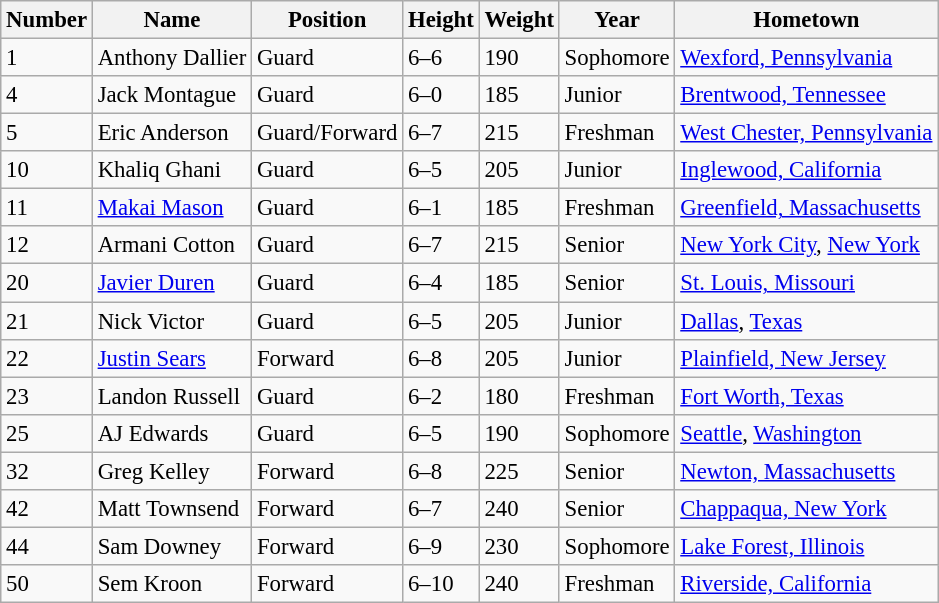<table class="wikitable sortable" style="font-size: 95%;">
<tr>
<th>Number</th>
<th>Name</th>
<th>Position</th>
<th>Height</th>
<th>Weight</th>
<th>Year</th>
<th>Hometown</th>
</tr>
<tr>
<td>1</td>
<td>Anthony Dallier</td>
<td>Guard</td>
<td>6–6</td>
<td>190</td>
<td>Sophomore</td>
<td><a href='#'>Wexford, Pennsylvania</a></td>
</tr>
<tr>
<td>4</td>
<td>Jack Montague</td>
<td>Guard</td>
<td>6–0</td>
<td>185</td>
<td>Junior</td>
<td><a href='#'>Brentwood, Tennessee</a></td>
</tr>
<tr>
<td>5</td>
<td>Eric Anderson</td>
<td>Guard/Forward</td>
<td>6–7</td>
<td>215</td>
<td>Freshman</td>
<td><a href='#'>West Chester, Pennsylvania</a></td>
</tr>
<tr>
<td>10</td>
<td>Khaliq Ghani</td>
<td>Guard</td>
<td>6–5</td>
<td>205</td>
<td>Junior</td>
<td><a href='#'>Inglewood, California</a></td>
</tr>
<tr>
<td>11</td>
<td><a href='#'>Makai Mason</a></td>
<td>Guard</td>
<td>6–1</td>
<td>185</td>
<td>Freshman</td>
<td><a href='#'>Greenfield, Massachusetts</a></td>
</tr>
<tr>
<td>12</td>
<td>Armani Cotton</td>
<td>Guard</td>
<td>6–7</td>
<td>215</td>
<td>Senior</td>
<td><a href='#'>New York City</a>, <a href='#'>New York</a></td>
</tr>
<tr>
<td>20</td>
<td><a href='#'>Javier Duren</a></td>
<td>Guard</td>
<td>6–4</td>
<td>185</td>
<td>Senior</td>
<td><a href='#'>St. Louis, Missouri</a></td>
</tr>
<tr>
<td>21</td>
<td>Nick Victor</td>
<td>Guard</td>
<td>6–5</td>
<td>205</td>
<td>Junior</td>
<td><a href='#'>Dallas</a>, <a href='#'>Texas</a></td>
</tr>
<tr>
<td>22</td>
<td><a href='#'>Justin Sears</a></td>
<td>Forward</td>
<td>6–8</td>
<td>205</td>
<td>Junior</td>
<td><a href='#'>Plainfield, New Jersey</a></td>
</tr>
<tr>
<td>23</td>
<td>Landon Russell</td>
<td>Guard</td>
<td>6–2</td>
<td>180</td>
<td>Freshman</td>
<td><a href='#'>Fort Worth, Texas</a></td>
</tr>
<tr>
<td>25</td>
<td>AJ Edwards</td>
<td>Guard</td>
<td>6–5</td>
<td>190</td>
<td>Sophomore</td>
<td><a href='#'>Seattle</a>, <a href='#'>Washington</a></td>
</tr>
<tr>
<td>32</td>
<td>Greg Kelley</td>
<td>Forward</td>
<td>6–8</td>
<td>225</td>
<td>Senior</td>
<td><a href='#'>Newton, Massachusetts</a></td>
</tr>
<tr>
<td>42</td>
<td>Matt Townsend</td>
<td>Forward</td>
<td>6–7</td>
<td>240</td>
<td>Senior</td>
<td><a href='#'>Chappaqua, New York</a></td>
</tr>
<tr>
<td>44</td>
<td>Sam Downey</td>
<td>Forward</td>
<td>6–9</td>
<td>230</td>
<td>Sophomore</td>
<td><a href='#'>Lake Forest, Illinois</a></td>
</tr>
<tr>
<td>50</td>
<td>Sem Kroon</td>
<td>Forward</td>
<td>6–10</td>
<td>240</td>
<td>Freshman</td>
<td><a href='#'>Riverside, California</a></td>
</tr>
</table>
